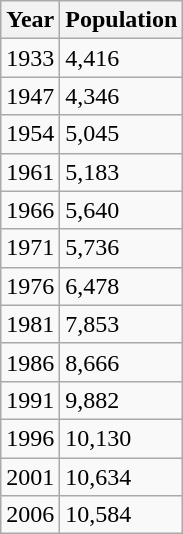<table class="wikitable">
<tr>
<th>Year</th>
<th>Population</th>
</tr>
<tr>
<td>1933</td>
<td>4,416</td>
</tr>
<tr>
<td>1947</td>
<td>4,346</td>
</tr>
<tr>
<td>1954</td>
<td>5,045</td>
</tr>
<tr>
<td>1961</td>
<td>5,183</td>
</tr>
<tr>
<td>1966</td>
<td>5,640</td>
</tr>
<tr>
<td>1971</td>
<td>5,736</td>
</tr>
<tr>
<td>1976</td>
<td>6,478</td>
</tr>
<tr>
<td>1981</td>
<td>7,853</td>
</tr>
<tr>
<td>1986</td>
<td>8,666</td>
</tr>
<tr>
<td>1991</td>
<td>9,882</td>
</tr>
<tr>
<td>1996</td>
<td>10,130</td>
</tr>
<tr>
<td>2001</td>
<td>10,634</td>
</tr>
<tr>
<td>2006</td>
<td>10,584</td>
</tr>
</table>
